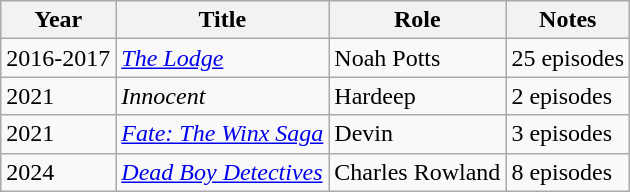<table class="wikitable">
<tr>
<th>Year</th>
<th>Title</th>
<th>Role</th>
<th>Notes</th>
</tr>
<tr>
<td>2016-2017</td>
<td><em><a href='#'>The Lodge</a></em></td>
<td>Noah Potts</td>
<td>25 episodes</td>
</tr>
<tr>
<td>2021</td>
<td><em>Innocent</em></td>
<td>Hardeep</td>
<td>2 episodes</td>
</tr>
<tr>
<td>2021</td>
<td><em><a href='#'>Fate: The Winx Saga</a></em></td>
<td>Devin</td>
<td>3 episodes</td>
</tr>
<tr>
<td>2024</td>
<td><em><a href='#'>Dead Boy Detectives</a></em></td>
<td>Charles Rowland</td>
<td>8 episodes</td>
</tr>
</table>
